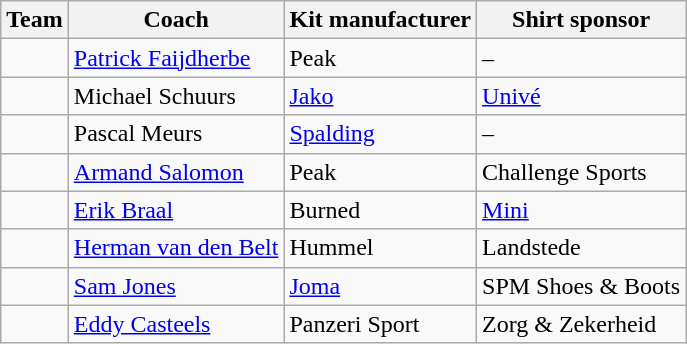<table class="wikitable sortable" style="text-align: left;">
<tr>
<th>Team</th>
<th>Coach</th>
<th>Kit manufacturer</th>
<th>Shirt sponsor</th>
</tr>
<tr>
<td></td>
<td> <a href='#'>Patrick Faijdherbe </a></td>
<td>Peak</td>
<td>–</td>
</tr>
<tr>
<td></td>
<td> Michael Schuurs</td>
<td><a href='#'>Jako</a></td>
<td><a href='#'>Univé</a></td>
</tr>
<tr>
<td></td>
<td> Pascal Meurs</td>
<td><a href='#'>Spalding</a></td>
<td>–</td>
</tr>
<tr>
<td></td>
<td> <a href='#'>Armand Salomon</a></td>
<td>Peak</td>
<td>Challenge Sports</td>
</tr>
<tr>
<td></td>
<td> <a href='#'>Erik Braal</a></td>
<td>Burned</td>
<td><a href='#'>Mini</a></td>
</tr>
<tr>
<td></td>
<td> <a href='#'>Herman van den Belt</a></td>
<td>Hummel</td>
<td>Landstede</td>
</tr>
<tr>
<td></td>
<td> <a href='#'>Sam Jones</a></td>
<td><a href='#'>Joma</a></td>
<td>SPM Shoes & Boots</td>
</tr>
<tr>
<td></td>
<td> <a href='#'>Eddy Casteels</a></td>
<td>Panzeri Sport</td>
<td>Zorg & Zekerheid</td>
</tr>
</table>
